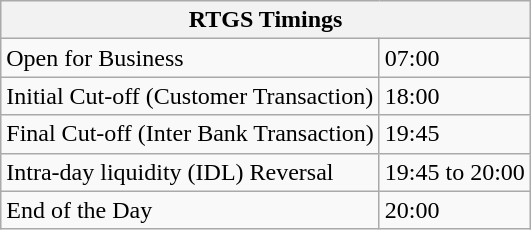<table class="wikitable">
<tr>
<th colspan="2">RTGS Timings</th>
</tr>
<tr>
<td>Open for Business</td>
<td>07:00</td>
</tr>
<tr>
<td>Initial Cut-off (Customer Transaction)</td>
<td>18:00</td>
</tr>
<tr>
<td>Final Cut-off (Inter Bank Transaction)</td>
<td>19:45</td>
</tr>
<tr>
<td>Intra-day liquidity (IDL) Reversal</td>
<td>19:45 to 20:00</td>
</tr>
<tr>
<td>End of the Day</td>
<td>20:00</td>
</tr>
</table>
